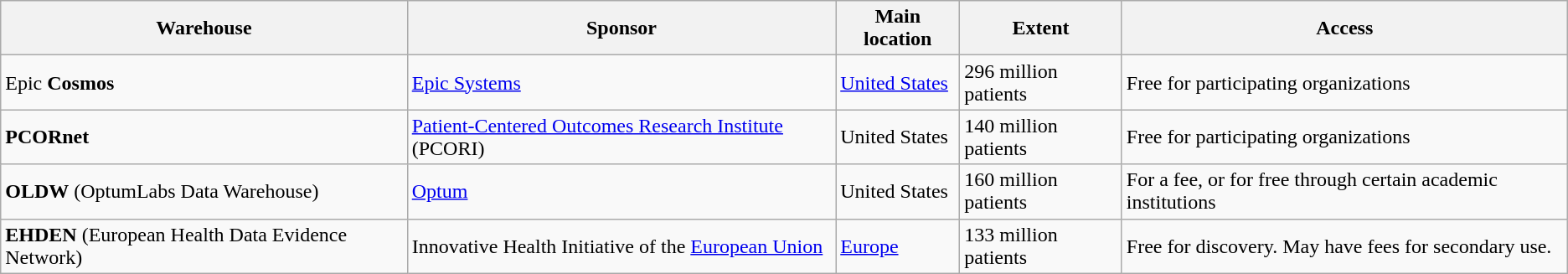<table class="wikitable">
<tr>
<th>Warehouse</th>
<th>Sponsor</th>
<th>Main location</th>
<th>Extent</th>
<th>Access</th>
</tr>
<tr>
<td>Epic <strong>Cosmos</strong></td>
<td><a href='#'>Epic Systems</a></td>
<td><a href='#'>United States</a></td>
<td>296 million patients</td>
<td>Free for participating organizations</td>
</tr>
<tr>
<td><strong>PCORnet</strong></td>
<td><a href='#'>Patient-Centered Outcomes Research Institute</a> (PCORI)</td>
<td>United States</td>
<td>140 million patients</td>
<td>Free for participating organizations</td>
</tr>
<tr>
<td><strong>OLDW</strong> (OptumLabs Data Warehouse)</td>
<td><a href='#'>Optum</a></td>
<td>United States</td>
<td>160 million patients</td>
<td>For a fee, or for free through certain academic institutions</td>
</tr>
<tr>
<td><strong>EHDEN</strong> (European Health Data Evidence Network)</td>
<td>Innovative Health Initiative of the <a href='#'>European Union</a></td>
<td><a href='#'>Europe</a></td>
<td>133 million patients</td>
<td>Free for discovery. May have fees for secondary use.</td>
</tr>
</table>
